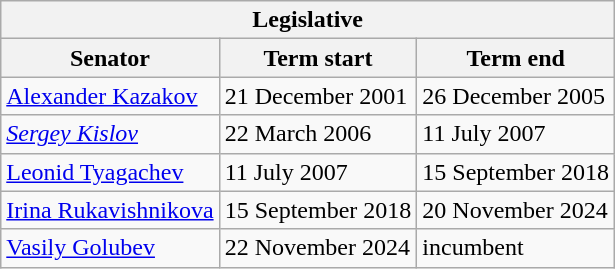<table class="wikitable sortable">
<tr>
<th colspan=3>Legislative</th>
</tr>
<tr>
<th>Senator</th>
<th>Term start</th>
<th>Term end</th>
</tr>
<tr>
<td><a href='#'>Alexander Kazakov</a></td>
<td>21 December 2001</td>
<td>26 December 2005</td>
</tr>
<tr>
<td><em><a href='#'>Sergey Kislov</a></em></td>
<td>22 March 2006</td>
<td>11 July 2007</td>
</tr>
<tr>
<td><a href='#'>Leonid Tyagachev</a></td>
<td>11 July 2007</td>
<td>15 September 2018</td>
</tr>
<tr>
<td><a href='#'>Irina Rukavishnikova</a></td>
<td>15 September 2018</td>
<td>20 November 2024</td>
</tr>
<tr>
<td><a href='#'>Vasily Golubev</a></td>
<td>22 November 2024</td>
<td>incumbent</td>
</tr>
</table>
